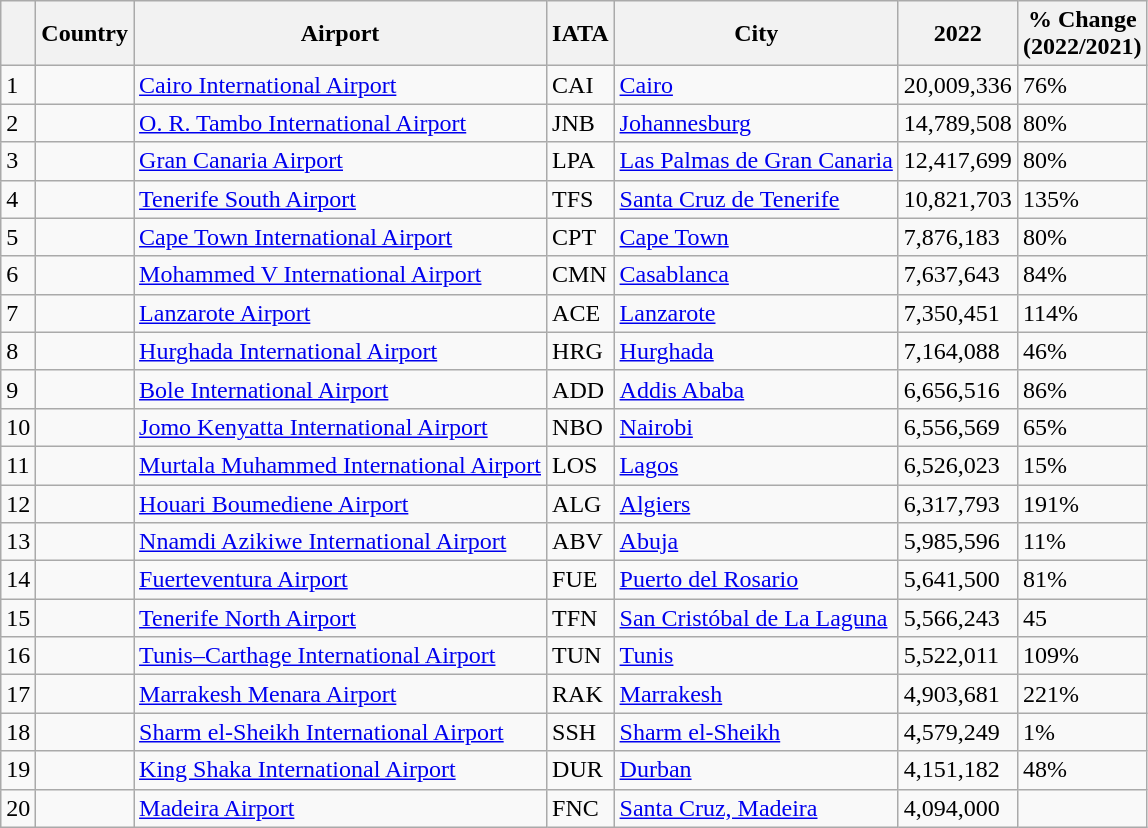<table class="wikitable sortable">
<tr>
<th></th>
<th>Country</th>
<th>Airport</th>
<th>IATA</th>
<th>City</th>
<th>2022</th>
<th>% Change <br>(2022/2021)</th>
</tr>
<tr>
<td>1</td>
<td></td>
<td><a href='#'>Cairo International Airport</a></td>
<td>CAI</td>
<td><a href='#'>Cairo</a></td>
<td>20,009,336</td>
<td> 76%</td>
</tr>
<tr>
<td>2</td>
<td></td>
<td><a href='#'>O. R. Tambo International Airport</a></td>
<td>JNB</td>
<td><a href='#'>Johannesburg</a></td>
<td>14,789,508</td>
<td> 80%</td>
</tr>
<tr>
<td>3</td>
<td></td>
<td><a href='#'>Gran Canaria Airport</a></td>
<td>LPA</td>
<td><a href='#'>Las Palmas de Gran Canaria</a></td>
<td>12,417,699</td>
<td> 80%</td>
</tr>
<tr>
<td>4</td>
<td></td>
<td><a href='#'>Tenerife South Airport</a></td>
<td>TFS</td>
<td><a href='#'>Santa Cruz de Tenerife</a></td>
<td>10,821,703</td>
<td> 135%</td>
</tr>
<tr>
<td>5</td>
<td></td>
<td><a href='#'>Cape Town International Airport</a></td>
<td>CPT</td>
<td><a href='#'>Cape Town</a></td>
<td>7,876,183</td>
<td> 80%</td>
</tr>
<tr>
<td>6</td>
<td></td>
<td><a href='#'>Mohammed V International Airport</a></td>
<td>CMN</td>
<td><a href='#'>Casablanca</a></td>
<td>7,637,643</td>
<td> 84%</td>
</tr>
<tr>
<td>7</td>
<td></td>
<td><a href='#'>Lanzarote Airport</a></td>
<td>ACE</td>
<td><a href='#'>Lanzarote</a></td>
<td>7,350,451</td>
<td> 114%</td>
</tr>
<tr>
<td>8</td>
<td></td>
<td><a href='#'>Hurghada International Airport</a></td>
<td>HRG</td>
<td><a href='#'>Hurghada</a></td>
<td>7,164,088</td>
<td> 46%</td>
</tr>
<tr>
<td>9</td>
<td></td>
<td><a href='#'>Bole International Airport</a></td>
<td>ADD</td>
<td><a href='#'>Addis Ababa</a></td>
<td>6,656,516</td>
<td> 86%</td>
</tr>
<tr>
<td>10</td>
<td></td>
<td><a href='#'>Jomo Kenyatta International Airport</a></td>
<td>NBO</td>
<td><a href='#'>Nairobi</a></td>
<td>6,556,569</td>
<td> 65%</td>
</tr>
<tr>
<td>11</td>
<td></td>
<td><a href='#'>Murtala Muhammed International Airport</a></td>
<td>LOS</td>
<td><a href='#'>Lagos</a></td>
<td>6,526,023</td>
<td> 15%</td>
</tr>
<tr>
<td>12</td>
<td></td>
<td><a href='#'>Houari Boumediene Airport</a></td>
<td>ALG</td>
<td><a href='#'>Algiers</a></td>
<td>6,317,793</td>
<td> 191%</td>
</tr>
<tr>
<td>13</td>
<td></td>
<td><a href='#'>Nnamdi Azikiwe International Airport</a></td>
<td>ABV</td>
<td><a href='#'>Abuja</a></td>
<td>5,985,596</td>
<td> 11%</td>
</tr>
<tr>
<td>14</td>
<td></td>
<td><a href='#'>Fuerteventura Airport</a></td>
<td>FUE</td>
<td><a href='#'>Puerto del Rosario</a></td>
<td>5,641,500</td>
<td> 81%</td>
</tr>
<tr>
<td>15</td>
<td></td>
<td><a href='#'>Tenerife North Airport</a></td>
<td>TFN</td>
<td><a href='#'>San Cristóbal de La Laguna</a></td>
<td>5,566,243</td>
<td> 45</td>
</tr>
<tr>
<td>16</td>
<td></td>
<td><a href='#'>Tunis–Carthage International Airport</a></td>
<td>TUN</td>
<td><a href='#'>Tunis</a></td>
<td>5,522,011</td>
<td> 109%</td>
</tr>
<tr>
<td>17</td>
<td></td>
<td><a href='#'>Marrakesh Menara Airport</a></td>
<td>RAK</td>
<td><a href='#'>Marrakesh</a></td>
<td>4,903,681</td>
<td> 221%</td>
</tr>
<tr>
<td>18</td>
<td></td>
<td><a href='#'>Sharm el-Sheikh International Airport</a></td>
<td>SSH</td>
<td><a href='#'>Sharm el-Sheikh</a></td>
<td>4,579,249</td>
<td> 1%</td>
</tr>
<tr>
<td>19</td>
<td></td>
<td><a href='#'>King Shaka International Airport</a></td>
<td>DUR</td>
<td><a href='#'>Durban</a></td>
<td>4,151,182</td>
<td> 48%</td>
</tr>
<tr>
<td>20</td>
<td></td>
<td><a href='#'>Madeira Airport</a></td>
<td>FNC</td>
<td><a href='#'>Santa Cruz, Madeira</a></td>
<td>4,094,000</td>
<td></td>
</tr>
</table>
